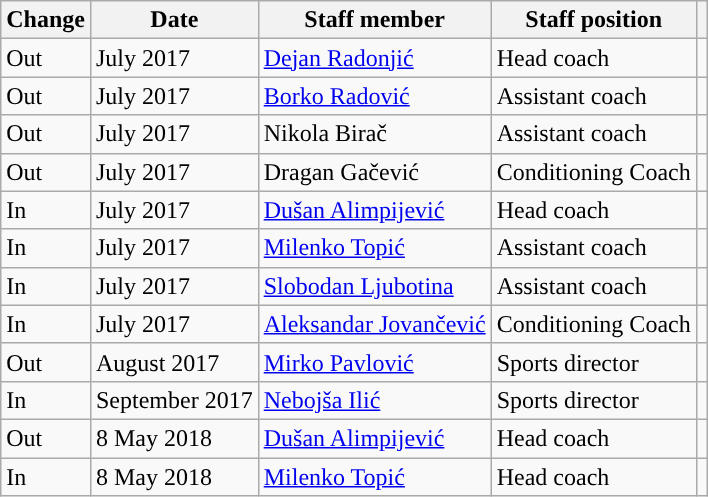<table class="wikitable">
<tr>
<th>Change</th>
<th>Date</th>
<th>Staff member</th>
<th>Staff position</th>
<th></th>
</tr>
<tr>
<td>Out</td>
<td>July 2017</td>
<td> <a href='#'>Dejan Radonjić</a></td>
<td>Head coach</td>
<td></td>
</tr>
<tr>
<td>Out</td>
<td>July 2017</td>
<td> <a href='#'>Borko Radović</a></td>
<td>Assistant coach</td>
<td></td>
</tr>
<tr>
<td>Out</td>
<td>July 2017</td>
<td> Nikola Birač</td>
<td>Assistant coach</td>
<td></td>
</tr>
<tr>
<td>Out</td>
<td>July 2017</td>
<td> Dragan Gačević</td>
<td>Conditioning Coach</td>
<td></td>
</tr>
<tr>
<td>In</td>
<td>July 2017</td>
<td> <a href='#'>Dušan Alimpijević</a></td>
<td>Head coach</td>
<td></td>
</tr>
<tr>
<td>In</td>
<td>July 2017</td>
<td> <a href='#'>Milenko Topić</a></td>
<td>Assistant coach</td>
<td></td>
</tr>
<tr>
<td>In</td>
<td>July 2017</td>
<td> <a href='#'>Slobodan Ljubotina</a></td>
<td>Assistant coach</td>
<td></td>
</tr>
<tr>
<td>In</td>
<td>July 2017</td>
<td> <a href='#'>Aleksandar Jovančević</a></td>
<td>Conditioning Coach</td>
<td></td>
</tr>
<tr>
<td>Out</td>
<td>August 2017</td>
<td> <a href='#'>Mirko Pavlović</a></td>
<td>Sports director</td>
<td></td>
</tr>
<tr>
<td>In</td>
<td>September 2017</td>
<td> <a href='#'>Nebojša Ilić</a></td>
<td>Sports director</td>
<td></td>
</tr>
<tr>
<td>Out</td>
<td>8 May 2018</td>
<td> <a href='#'>Dušan Alimpijević</a></td>
<td>Head coach</td>
<td></td>
</tr>
<tr>
<td>In</td>
<td>8 May 2018</td>
<td> <a href='#'>Milenko Topić</a></td>
<td>Head coach</td>
<td></td>
</tr>
</table>
